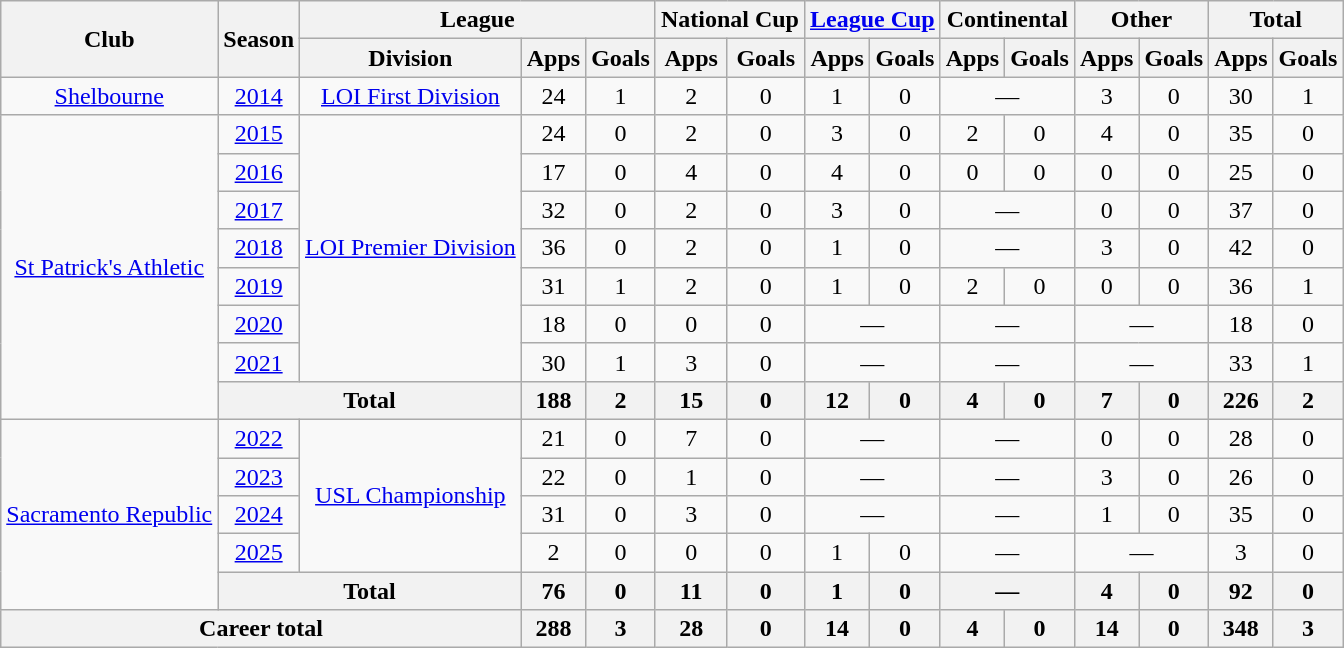<table class="wikitable" style="text-align:center">
<tr>
<th rowspan="2">Club</th>
<th rowspan="2">Season</th>
<th colspan="3">League</th>
<th colspan="2">National Cup</th>
<th colspan="2"><a href='#'>League Cup</a></th>
<th colspan="2">Continental</th>
<th colspan="2">Other</th>
<th colspan="2">Total</th>
</tr>
<tr>
<th>Division</th>
<th>Apps</th>
<th>Goals</th>
<th>Apps</th>
<th>Goals</th>
<th>Apps</th>
<th>Goals</th>
<th>Apps</th>
<th>Goals</th>
<th>Apps</th>
<th>Goals</th>
<th>Apps</th>
<th>Goals</th>
</tr>
<tr>
<td><a href='#'>Shelbourne</a></td>
<td><a href='#'>2014</a></td>
<td><a href='#'>LOI First Division</a></td>
<td>24</td>
<td>1</td>
<td>2</td>
<td>0</td>
<td>1</td>
<td>0</td>
<td colspan="2">—</td>
<td>3</td>
<td>0</td>
<td>30</td>
<td>1</td>
</tr>
<tr>
<td rowspan="8"><a href='#'>St Patrick's Athletic</a></td>
<td><a href='#'>2015</a></td>
<td rowspan="7"><a href='#'>LOI Premier Division</a></td>
<td>24</td>
<td>0</td>
<td>2</td>
<td>0</td>
<td>3</td>
<td>0</td>
<td>2</td>
<td>0</td>
<td>4</td>
<td>0</td>
<td>35</td>
<td>0</td>
</tr>
<tr>
<td><a href='#'>2016</a></td>
<td>17</td>
<td>0</td>
<td>4</td>
<td>0</td>
<td>4</td>
<td>0</td>
<td>0</td>
<td>0</td>
<td>0</td>
<td>0</td>
<td>25</td>
<td>0</td>
</tr>
<tr>
<td><a href='#'>2017</a></td>
<td>32</td>
<td>0</td>
<td>2</td>
<td>0</td>
<td>3</td>
<td>0</td>
<td colspan="2">—</td>
<td>0</td>
<td>0</td>
<td>37</td>
<td>0</td>
</tr>
<tr>
<td><a href='#'>2018</a></td>
<td>36</td>
<td>0</td>
<td>2</td>
<td>0</td>
<td>1</td>
<td>0</td>
<td colspan="2">—</td>
<td>3</td>
<td>0</td>
<td>42</td>
<td>0</td>
</tr>
<tr>
<td><a href='#'>2019</a></td>
<td>31</td>
<td>1</td>
<td>2</td>
<td>0</td>
<td>1</td>
<td>0</td>
<td>2</td>
<td>0</td>
<td>0</td>
<td>0</td>
<td>36</td>
<td>1</td>
</tr>
<tr>
<td><a href='#'>2020</a></td>
<td>18</td>
<td>0</td>
<td>0</td>
<td>0</td>
<td colspan="2">—</td>
<td colspan="2">—</td>
<td colspan="2">—</td>
<td>18</td>
<td>0</td>
</tr>
<tr>
<td><a href='#'>2021</a></td>
<td>30</td>
<td>1</td>
<td>3</td>
<td>0</td>
<td colspan="2">—</td>
<td colspan="2">—</td>
<td colspan="2">—</td>
<td>33</td>
<td>1</td>
</tr>
<tr>
<th colspan="2">Total</th>
<th>188</th>
<th>2</th>
<th>15</th>
<th>0</th>
<th>12</th>
<th>0</th>
<th>4</th>
<th>0</th>
<th>7</th>
<th>0</th>
<th>226</th>
<th>2</th>
</tr>
<tr>
<td rowspan="5"><a href='#'>Sacramento Republic</a></td>
<td><a href='#'>2022</a></td>
<td rowspan="4"><a href='#'>USL Championship</a></td>
<td>21</td>
<td>0</td>
<td>7</td>
<td>0</td>
<td colspan="2">—</td>
<td colspan="2">—</td>
<td>0</td>
<td>0</td>
<td>28</td>
<td>0</td>
</tr>
<tr>
<td><a href='#'>2023</a></td>
<td>22</td>
<td>0</td>
<td>1</td>
<td>0</td>
<td colspan="2">—</td>
<td colspan="2">—</td>
<td>3</td>
<td>0</td>
<td>26</td>
<td>0</td>
</tr>
<tr>
<td><a href='#'>2024</a></td>
<td>31</td>
<td>0</td>
<td>3</td>
<td>0</td>
<td colspan="2">—</td>
<td colspan="2">—</td>
<td>1</td>
<td>0</td>
<td>35</td>
<td>0</td>
</tr>
<tr>
<td><a href='#'>2025</a></td>
<td>2</td>
<td>0</td>
<td>0</td>
<td>0</td>
<td>1</td>
<td>0</td>
<td colspan="2">—</td>
<td colspan="2">—</td>
<td>3</td>
<td>0</td>
</tr>
<tr>
<th colspan="2">Total</th>
<th>76</th>
<th>0</th>
<th>11</th>
<th>0</th>
<th>1</th>
<th>0</th>
<th colspan="2">—</th>
<th>4</th>
<th>0</th>
<th>92</th>
<th>0</th>
</tr>
<tr>
<th colspan="3">Career total</th>
<th>288</th>
<th>3</th>
<th>28</th>
<th>0</th>
<th>14</th>
<th>0</th>
<th>4</th>
<th>0</th>
<th>14</th>
<th>0</th>
<th>348</th>
<th>3</th>
</tr>
</table>
